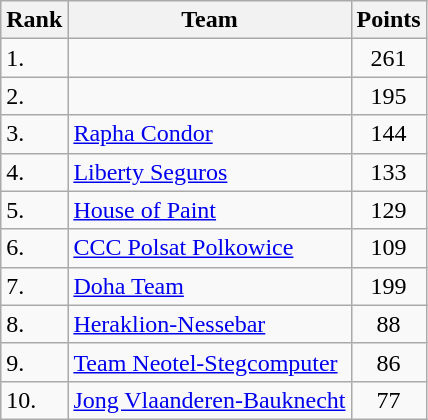<table class="wikitable sortable">
<tr>
<th>Rank</th>
<th>Team</th>
<th>Points</th>
</tr>
<tr>
<td>1.</td>
<td></td>
<td align=center>261</td>
</tr>
<tr>
<td>2.</td>
<td></td>
<td align=center>195</td>
</tr>
<tr>
<td>3.</td>
<td><a href='#'>Rapha Condor</a></td>
<td align=center>144</td>
</tr>
<tr>
<td>4.</td>
<td><a href='#'>Liberty Seguros</a></td>
<td align=center>133</td>
</tr>
<tr>
<td>5.</td>
<td><a href='#'>House of Paint</a></td>
<td align=center>129</td>
</tr>
<tr>
<td>6.</td>
<td><a href='#'>CCC Polsat Polkowice</a></td>
<td align=center>109</td>
</tr>
<tr>
<td>7.</td>
<td><a href='#'>Doha Team</a></td>
<td align=center>199</td>
</tr>
<tr>
<td>8.</td>
<td><a href='#'>Heraklion-Nessebar</a></td>
<td align=center>88</td>
</tr>
<tr>
<td>9.</td>
<td><a href='#'>Team Neotel-Stegcomputer</a></td>
<td align=center>86</td>
</tr>
<tr>
<td>10.</td>
<td><a href='#'>Jong Vlaanderen-Bauknecht</a></td>
<td align=center>77</td>
</tr>
</table>
